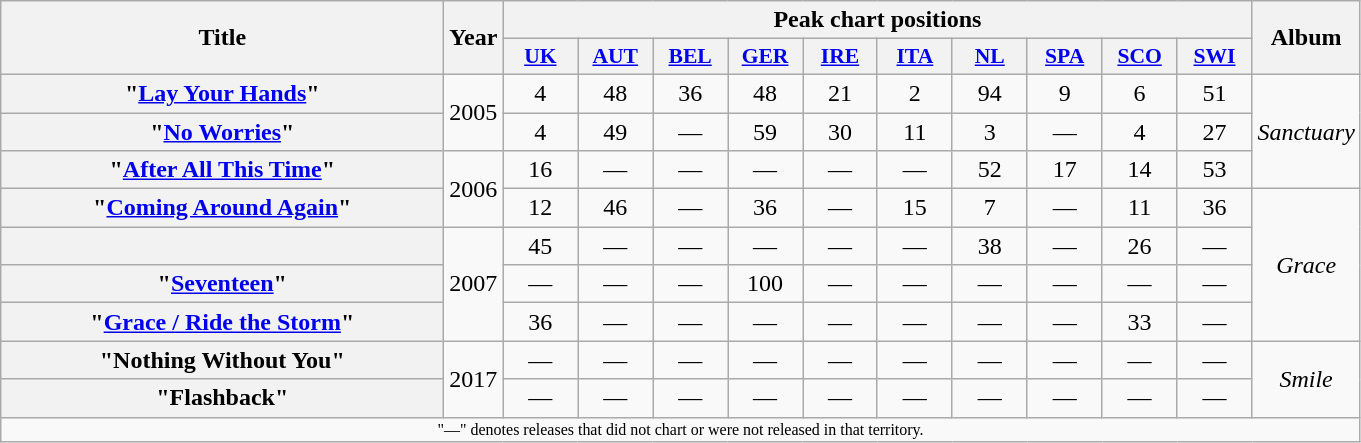<table class="wikitable plainrowheaders" style="text-align:center;" border="1">
<tr>
<th scope="col" rowspan="2" style="width:18em;">Title</th>
<th scope="col" rowspan="2">Year</th>
<th scope="col" colspan="10">Peak chart positions</th>
<th scope="col" rowspan="2">Album</th>
</tr>
<tr>
<th scope="col" style="width:3em;font-size:90%;"><a href='#'>UK</a><br></th>
<th scope="col" style="width:3em;font-size:90%;"><a href='#'>AUT</a><br></th>
<th scope="col" style="width:3em;font-size:90%;"><a href='#'>BEL</a><br></th>
<th scope="col" style="width:3em;font-size:90%;"><a href='#'>GER</a><br></th>
<th scope="col" style="width:3em;font-size:90%;"><a href='#'>IRE</a><br></th>
<th scope="col" style="width:3em;font-size:90%;"><a href='#'>ITA</a><br></th>
<th scope="col" style="width:3em;font-size:90%;"><a href='#'>NL</a><br></th>
<th scope="col" style="width:3em;font-size:90%;"><a href='#'>SPA</a> <br></th>
<th scope="col" style="width:3em;font-size:90%;"><a href='#'>SCO</a><br></th>
<th scope="col" style="width:3em;font-size:90%;"><a href='#'>SWI</a><br></th>
</tr>
<tr>
<th scope="row">"<a href='#'>Lay Your Hands</a>"</th>
<td rowspan="2">2005</td>
<td>4</td>
<td>48</td>
<td>36</td>
<td>48</td>
<td>21</td>
<td>2</td>
<td>94</td>
<td>9</td>
<td>6</td>
<td>51</td>
<td rowspan="3"><em>Sanctuary</em></td>
</tr>
<tr>
<th scope="row">"<a href='#'>No Worries</a>"</th>
<td>4</td>
<td>49</td>
<td>—</td>
<td>59</td>
<td>30</td>
<td>11</td>
<td>3</td>
<td>—</td>
<td>4</td>
<td>27</td>
</tr>
<tr>
<th scope="row">"<a href='#'>After All This Time</a>"</th>
<td rowspan="2">2006</td>
<td>16</td>
<td>—</td>
<td>—</td>
<td>—</td>
<td>—</td>
<td>—</td>
<td>52</td>
<td>17</td>
<td>14</td>
<td>53</td>
</tr>
<tr>
<th scope="row">"<a href='#'>Coming Around Again</a>"</th>
<td>12</td>
<td>46</td>
<td>—</td>
<td>36</td>
<td>—</td>
<td>15</td>
<td>7</td>
<td>—</td>
<td>11</td>
<td>36</td>
<td rowspan="4"><em>Grace</em></td>
</tr>
<tr>
<th scope="row"></th>
<td rowspan="3">2007</td>
<td>45</td>
<td>—</td>
<td>—</td>
<td>—</td>
<td>—</td>
<td>—</td>
<td>38</td>
<td>—</td>
<td>26</td>
<td>—</td>
</tr>
<tr>
<th scope="row">"<a href='#'>Seventeen</a>"</th>
<td>—</td>
<td>—</td>
<td>—</td>
<td>100</td>
<td>—</td>
<td>—</td>
<td>—</td>
<td>—</td>
<td>—</td>
<td>—</td>
</tr>
<tr>
<th scope="row">"<a href='#'>Grace / Ride the Storm</a>"</th>
<td>36</td>
<td>—</td>
<td>—</td>
<td>—</td>
<td>—</td>
<td>—</td>
<td>—</td>
<td>—</td>
<td>33</td>
<td>—</td>
</tr>
<tr>
<th scope="row">"Nothing Without You"</th>
<td rowspan="2">2017</td>
<td>—</td>
<td>—</td>
<td>—</td>
<td>—</td>
<td>—</td>
<td>—</td>
<td>—</td>
<td>—</td>
<td>—</td>
<td>—</td>
<td rowspan="2"><em>Smile</em></td>
</tr>
<tr>
<th scope="row">"Flashback"</th>
<td>—</td>
<td>—</td>
<td>—</td>
<td>—</td>
<td>—</td>
<td>—</td>
<td>—</td>
<td>—</td>
<td>—</td>
<td>—</td>
</tr>
<tr>
<td align="center" colspan="15" style="font-size:8pt">"—" denotes releases that did not chart or were not released in that territory.</td>
</tr>
</table>
